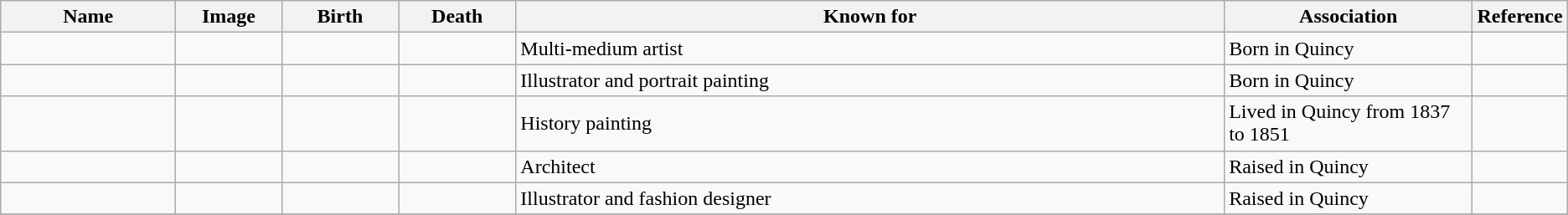<table class="wikitable sortable">
<tr>
<th scope="col" style="width:140px;">Name</th>
<th scope="col" style="width:80px;" class="unsortable">Image</th>
<th scope="col" style="width:90px;">Birth</th>
<th scope="col" style="width:90px;">Death</th>
<th scope="col" style="width:600px;" class="unsortable">Known for</th>
<th scope="col" style="width:200px;" class="unsortable">Association</th>
<th scope="col" style="width:30px;" class="unsortable">Reference</th>
</tr>
<tr>
<td></td>
<td></td>
<td align=right></td>
<td align=right></td>
<td>Multi-medium artist</td>
<td>Born in Quincy</td>
<td style="text-align:center;"></td>
</tr>
<tr>
<td></td>
<td></td>
<td align=right></td>
<td align=right></td>
<td>Illustrator and portrait painting</td>
<td>Born in Quincy</td>
<td style="text-align:center;"></td>
</tr>
<tr>
<td></td>
<td></td>
<td align=right></td>
<td align=right></td>
<td>History painting</td>
<td>Lived in Quincy from 1837 to 1851</td>
<td style="text-align:center;"></td>
</tr>
<tr>
<td></td>
<td></td>
<td align=right></td>
<td align=right></td>
<td>Architect</td>
<td>Raised in Quincy</td>
<td style="text-align:center;"></td>
</tr>
<tr>
<td></td>
<td></td>
<td align=right></td>
<td align=right></td>
<td>Illustrator and fashion designer</td>
<td>Raised in Quincy</td>
<td style="text-align:center;"></td>
</tr>
<tr>
</tr>
</table>
